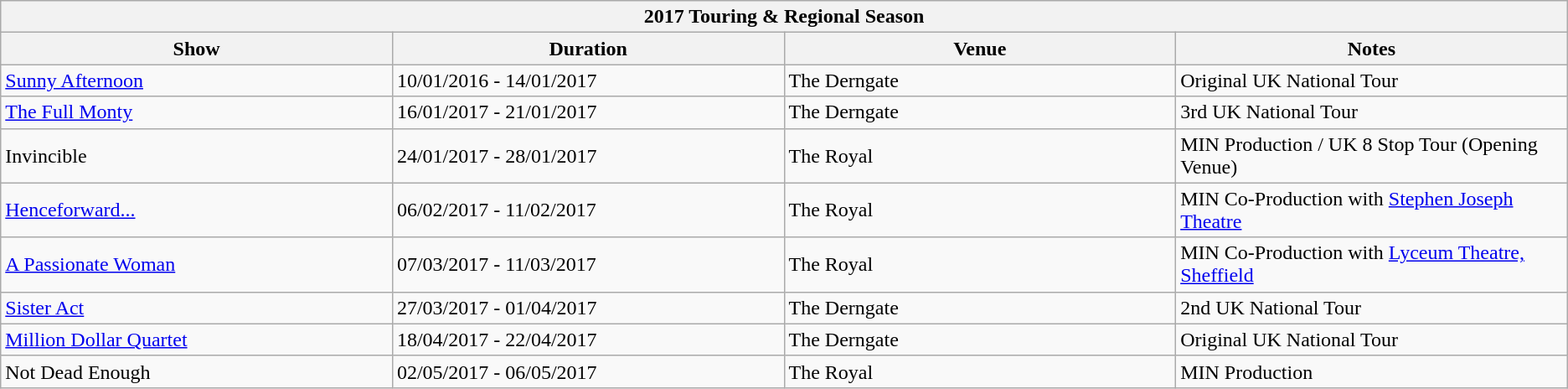<table class="wikitable collapsible autocollapse">
<tr>
<th colspan="4">2017 Touring & Regional Season </th>
</tr>
<tr>
<th width="10%">Show</th>
<th width="10%">Duration</th>
<th width="10%">Venue</th>
<th width="10%">Notes</th>
</tr>
<tr>
<td><a href='#'>Sunny Afternoon</a></td>
<td>10/01/2016 - 14/01/2017</td>
<td>The Derngate</td>
<td>Original UK National Tour</td>
</tr>
<tr>
<td><a href='#'>The Full Monty</a></td>
<td>16/01/2017 - 21/01/2017</td>
<td>The Derngate</td>
<td>3rd UK National Tour</td>
</tr>
<tr>
<td>Invincible</td>
<td>24/01/2017 - 28/01/2017</td>
<td>The Royal</td>
<td>MIN Production / UK 8 Stop Tour (Opening Venue)</td>
</tr>
<tr>
<td><a href='#'>Henceforward...</a></td>
<td>06/02/2017 - 11/02/2017</td>
<td>The Royal</td>
<td>MIN Co-Production with <a href='#'>Stephen Joseph Theatre</a></td>
</tr>
<tr>
<td><a href='#'>A Passionate Woman</a></td>
<td>07/03/2017 - 11/03/2017</td>
<td>The Royal</td>
<td>MIN Co-Production with <a href='#'>Lyceum Theatre, Sheffield</a></td>
</tr>
<tr>
<td><a href='#'>Sister Act</a></td>
<td>27/03/2017 - 01/04/2017</td>
<td>The Derngate</td>
<td>2nd UK National Tour</td>
</tr>
<tr>
<td><a href='#'>Million Dollar Quartet</a></td>
<td>18/04/2017 - 22/04/2017</td>
<td>The Derngate</td>
<td>Original UK National Tour</td>
</tr>
<tr>
<td>Not Dead Enough</td>
<td>02/05/2017 - 06/05/2017</td>
<td>The Royal</td>
<td>MIN Production</td>
</tr>
</table>
